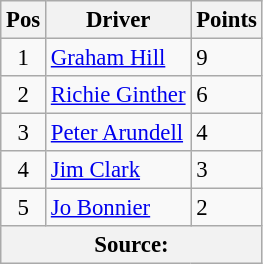<table class="wikitable" style="font-size: 95%;">
<tr>
<th>Pos</th>
<th>Driver</th>
<th>Points</th>
</tr>
<tr>
<td align="center">1</td>
<td> <a href='#'>Graham Hill</a></td>
<td align="left">9</td>
</tr>
<tr>
<td align="center">2</td>
<td> <a href='#'>Richie Ginther</a></td>
<td align="left">6</td>
</tr>
<tr>
<td align="center">3</td>
<td> <a href='#'>Peter Arundell</a></td>
<td align="left">4</td>
</tr>
<tr>
<td align="center">4</td>
<td> <a href='#'>Jim Clark</a></td>
<td align="left">3</td>
</tr>
<tr>
<td align="center">5</td>
<td> <a href='#'>Jo Bonnier</a></td>
<td align="left">2</td>
</tr>
<tr>
<th colspan=4>Source: </th>
</tr>
</table>
